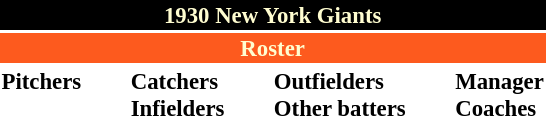<table class="toccolours" style="font-size: 95%;">
<tr>
<th colspan="10" style="background-color: black; color: #FFFDD0; text-align: center;">1930 New York Giants</th>
</tr>
<tr>
<td colspan="10" style="background-color: #fd5a1e; color: #FFFDD0; text-align: center;"><strong>Roster</strong></td>
</tr>
<tr>
<td valign="top"><strong>Pitchers</strong><br> 


 






 
 
 
</td>
<td width="25px"></td>
<td valign="top"><strong>Catchers</strong><br>


<strong>Infielders</strong>

 
 
 

 
</td>
<td width="25px"></td>
<td valign="top"><strong>Outfielders</strong><br>


 



 
<strong>Other batters</strong>
</td>
<td width="25px"></td>
<td valign="top"><strong>Manager</strong><br>
<strong>Coaches</strong>

</td>
</tr>
</table>
